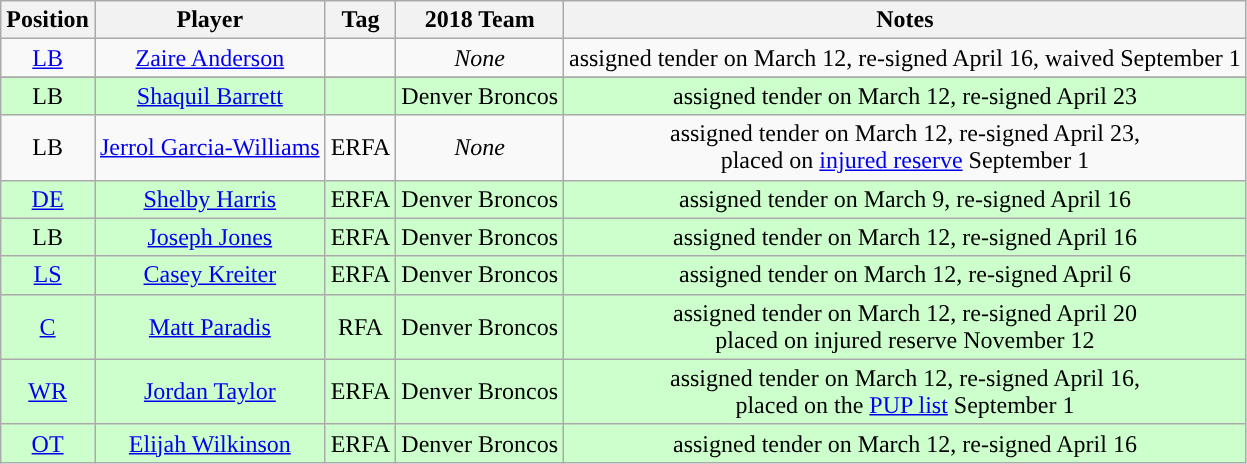<table class="wikitable" style="text-align:center">
<tr>
<th>Position</th>
<th>Player</th>
<th>Tag</th>
<th>2018 Team</th>
<th>Notes</th>
</tr>
<tr>
<td><a href='#'>LB</a></td>
<td><a href='#'>Zaire Anderson</a></td>
<td></td>
<td><em>None</em></td>
<td>assigned tender on March 12, re-signed April 16, waived September 1</td>
</tr>
<tr>
</tr>
<tr style="background:#cfc">
<td>LB</td>
<td><a href='#'>Shaquil Barrett</a></td>
<td></td>
<td>Denver Broncos</td>
<td>assigned tender on March 12, re-signed April 23</td>
</tr>
<tr>
<td>LB</td>
<td><a href='#'>Jerrol Garcia-Williams</a></td>
<td>ERFA</td>
<td><em>None</em></td>
<td>assigned tender on March 12, re-signed April 23,<br>placed on <a href='#'>injured reserve</a> September 1</td>
</tr>
<tr style="background:#cfc">
<td><a href='#'>DE</a></td>
<td><a href='#'>Shelby Harris</a></td>
<td>ERFA</td>
<td>Denver Broncos</td>
<td>assigned tender on March 9, re-signed April 16</td>
</tr>
<tr style="background:#cfc">
<td>LB</td>
<td><a href='#'>Joseph Jones</a></td>
<td>ERFA</td>
<td>Denver Broncos</td>
<td>assigned tender on March 12, re-signed April 16</td>
</tr>
<tr style="background:#cfc">
<td><a href='#'>LS</a></td>
<td><a href='#'>Casey Kreiter</a></td>
<td>ERFA</td>
<td>Denver Broncos</td>
<td>assigned tender on March 12, re-signed April 6</td>
</tr>
<tr style="background:#cfc">
<td><a href='#'>C</a></td>
<td><a href='#'>Matt Paradis</a></td>
<td>RFA</td>
<td>Denver Broncos</td>
<td>assigned tender on March 12, re-signed April 20<br>placed on injured reserve November 12</td>
</tr>
<tr style="background:#cfc">
<td><a href='#'>WR</a></td>
<td><a href='#'>Jordan Taylor</a></td>
<td>ERFA</td>
<td>Denver Broncos</td>
<td>assigned tender on March 12, re-signed April 16,<br>placed on the <a href='#'>PUP list</a> September 1</td>
</tr>
<tr style="background:#cfc">
<td><a href='#'>OT</a></td>
<td><a href='#'>Elijah Wilkinson</a></td>
<td>ERFA</td>
<td>Denver Broncos</td>
<td>assigned tender on March 12, re-signed April 16</td>
</tr>
</table>
